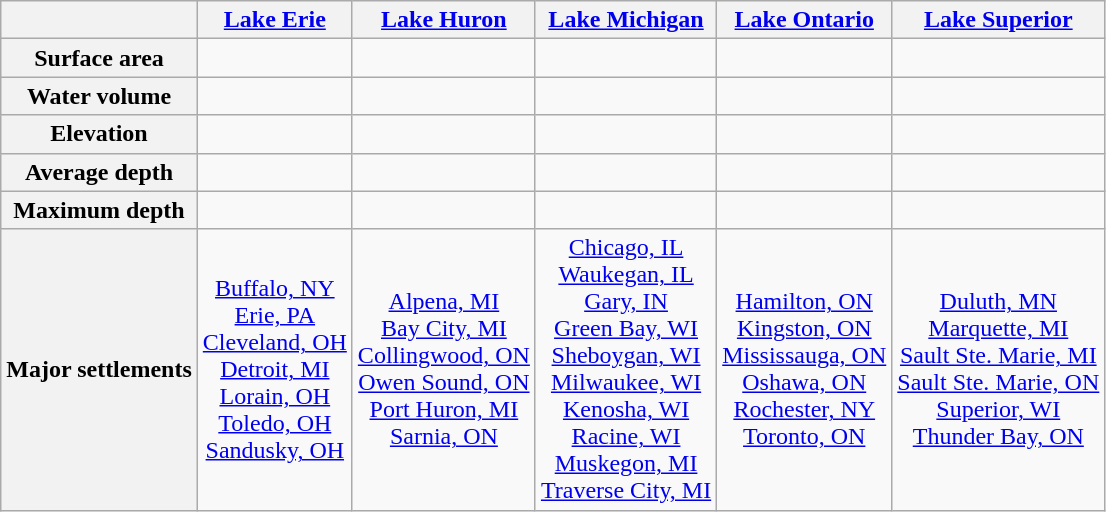<table class="wikitable" style="text-align:center;" cellpadding="5">
<tr>
<th></th>
<th><a href='#'>Lake Erie</a></th>
<th><a href='#'>Lake Huron</a></th>
<th><a href='#'>Lake Michigan</a></th>
<th><a href='#'>Lake Ontario</a></th>
<th><a href='#'>Lake Superior</a></th>
</tr>
<tr>
<th>Surface area</th>
<td></td>
<td></td>
<td></td>
<td></td>
<td></td>
</tr>
<tr>
<th>Water volume</th>
<td></td>
<td></td>
<td></td>
<td></td>
<td></td>
</tr>
<tr>
<th>Elevation</th>
<td></td>
<td></td>
<td></td>
<td></td>
<td></td>
</tr>
<tr>
<th>Average depth</th>
<td></td>
<td></td>
<td></td>
<td></td>
<td></td>
</tr>
<tr>
<th>Maximum depth</th>
<td></td>
<td></td>
<td></td>
<td></td>
<td></td>
</tr>
<tr>
<th>Major settlements</th>
<td><a href='#'>Buffalo, NY</a><br><a href='#'>Erie, PA</a><br><a href='#'>Cleveland, OH</a><br><a href='#'>Detroit, MI</a><br><a href='#'>Lorain, OH</a><br><a href='#'>Toledo, OH</a><br><a href='#'>Sandusky, OH</a></td>
<td><a href='#'>Alpena, MI</a><br><a href='#'>Bay City, MI</a><br><a href='#'>Collingwood, ON</a><br><a href='#'>Owen Sound, ON</a><br><a href='#'>Port Huron, MI</a><br><a href='#'>Sarnia, ON</a></td>
<td><a href='#'>Chicago, IL</a><br><a href='#'>Waukegan, IL</a><br><a href='#'>Gary, IN</a><br><a href='#'>Green Bay, WI</a><br><a href='#'>Sheboygan, WI</a><br><a href='#'>Milwaukee, WI</a><br><a href='#'>Kenosha, WI</a><br><a href='#'>Racine, WI</a><br><a href='#'>Muskegon, MI</a><br><a href='#'>Traverse City, MI</a></td>
<td><a href='#'>Hamilton, ON</a><br><a href='#'>Kingston, ON</a><br><a href='#'>Mississauga, ON</a><br><a href='#'>Oshawa, ON</a><br><a href='#'>Rochester, NY</a><br><a href='#'>Toronto, ON</a></td>
<td><a href='#'>Duluth, MN</a><br><a href='#'>Marquette, MI</a><br><a href='#'>Sault Ste. Marie, MI</a><br><a href='#'>Sault Ste. Marie, ON</a><br><a href='#'>Superior, WI</a><br><a href='#'>Thunder Bay, ON</a></td>
</tr>
</table>
